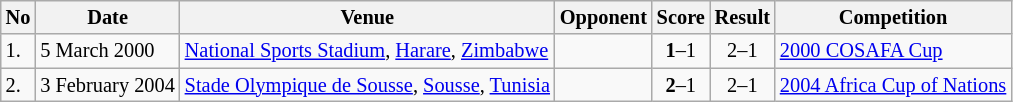<table class="wikitable" style="font-size:85%;">
<tr>
<th>No</th>
<th>Date</th>
<th>Venue</th>
<th>Opponent</th>
<th>Score</th>
<th>Result</th>
<th>Competition</th>
</tr>
<tr>
<td>1.</td>
<td>5 March 2000</td>
<td><a href='#'>National Sports Stadium</a>, <a href='#'>Harare</a>, <a href='#'>Zimbabwe</a></td>
<td></td>
<td align=center><strong>1</strong>–1</td>
<td align=center>2–1</td>
<td><a href='#'>2000 COSAFA Cup</a></td>
</tr>
<tr>
<td>2.</td>
<td>3 February 2004</td>
<td><a href='#'>Stade Olympique de Sousse</a>, <a href='#'>Sousse</a>,  <a href='#'>Tunisia</a></td>
<td></td>
<td align=center><strong>2</strong>–1</td>
<td align=center>2–1</td>
<td><a href='#'>2004 Africa Cup of Nations</a></td>
</tr>
</table>
